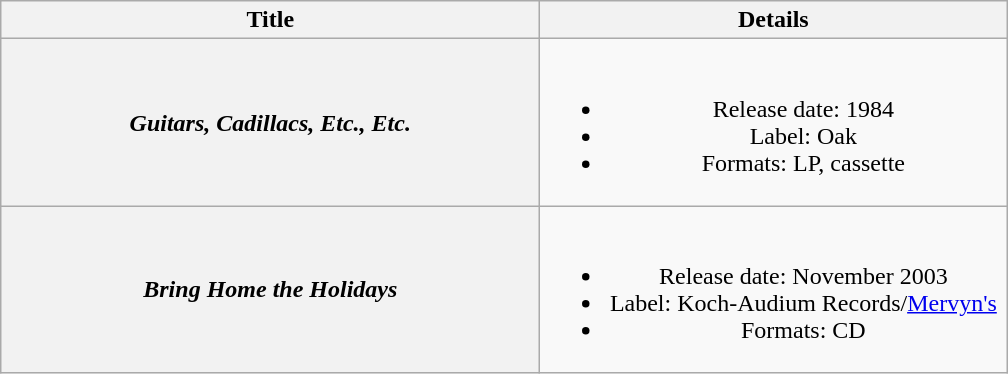<table class="wikitable plainrowheaders" style="text-align:center;">
<tr>
<th style="width:22em;">Title</th>
<th style="width:19em;">Details</th>
</tr>
<tr>
<th scope="row"><em>Guitars, Cadillacs, Etc., Etc.</em></th>
<td><br><ul><li>Release date: 1984</li><li>Label: Oak</li><li>Formats: LP, cassette</li></ul></td>
</tr>
<tr>
<th scope="row"><em>Bring Home the Holidays</em></th>
<td><br><ul><li>Release date: November 2003</li><li>Label: Koch-Audium Records/<a href='#'>Mervyn's</a></li><li>Formats: CD</li></ul></td>
</tr>
</table>
